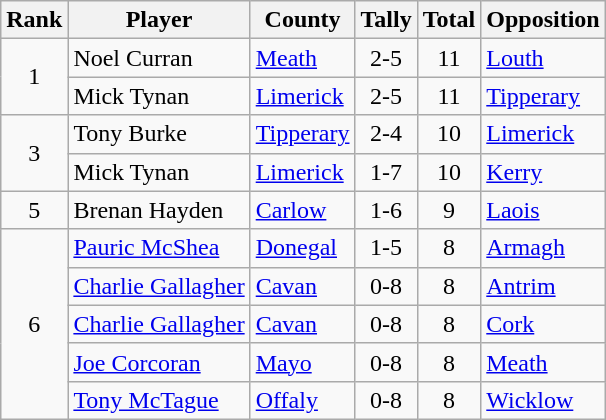<table class="wikitable">
<tr>
<th>Rank</th>
<th>Player</th>
<th>County</th>
<th>Tally</th>
<th>Total</th>
<th>Opposition</th>
</tr>
<tr>
<td rowspan=2 align=center>1</td>
<td>Noel Curran</td>
<td><a href='#'>Meath</a></td>
<td align=center>2-5</td>
<td align=center>11</td>
<td><a href='#'>Louth</a></td>
</tr>
<tr>
<td>Mick Tynan</td>
<td><a href='#'>Limerick</a></td>
<td align=center>2-5</td>
<td align=center>11</td>
<td><a href='#'>Tipperary</a></td>
</tr>
<tr>
<td rowspan=2 align=center>3</td>
<td>Tony Burke</td>
<td><a href='#'>Tipperary</a></td>
<td align=center>2-4</td>
<td align=center>10</td>
<td><a href='#'>Limerick</a></td>
</tr>
<tr>
<td>Mick Tynan</td>
<td><a href='#'>Limerick</a></td>
<td align=center>1-7</td>
<td align=center>10</td>
<td><a href='#'>Kerry</a></td>
</tr>
<tr>
<td rowspan=1 align=center>5</td>
<td>Brenan Hayden</td>
<td><a href='#'>Carlow</a></td>
<td align=center>1-6</td>
<td align=center>9</td>
<td><a href='#'>Laois</a></td>
</tr>
<tr>
<td rowspan=5 align=center>6</td>
<td><a href='#'>Pauric McShea</a></td>
<td><a href='#'>Donegal</a></td>
<td align=center>1-5</td>
<td align=center>8</td>
<td><a href='#'>Armagh</a></td>
</tr>
<tr>
<td><a href='#'>Charlie Gallagher</a></td>
<td><a href='#'>Cavan</a></td>
<td align=center>0-8</td>
<td align=center>8</td>
<td><a href='#'>Antrim</a></td>
</tr>
<tr>
<td><a href='#'>Charlie Gallagher</a></td>
<td><a href='#'>Cavan</a></td>
<td align=center>0-8</td>
<td align=center>8</td>
<td><a href='#'>Cork</a></td>
</tr>
<tr>
<td><a href='#'>Joe Corcoran</a></td>
<td><a href='#'>Mayo</a></td>
<td align=center>0-8</td>
<td align=center>8</td>
<td><a href='#'>Meath</a></td>
</tr>
<tr>
<td><a href='#'>Tony McTague</a></td>
<td><a href='#'>Offaly</a></td>
<td align=center>0-8</td>
<td align=center>8</td>
<td><a href='#'>Wicklow</a></td>
</tr>
</table>
